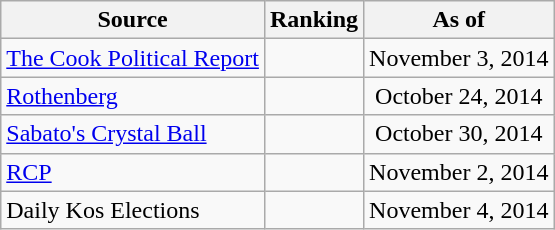<table class="wikitable" style="text-align:center">
<tr>
<th>Source</th>
<th>Ranking</th>
<th>As of</th>
</tr>
<tr>
<td align=left><a href='#'>The Cook Political Report</a></td>
<td></td>
<td>November 3, 2014</td>
</tr>
<tr>
<td align=left><a href='#'>Rothenberg</a></td>
<td></td>
<td>October 24, 2014</td>
</tr>
<tr>
<td align=left><a href='#'>Sabato's Crystal Ball</a></td>
<td></td>
<td>October 30, 2014</td>
</tr>
<tr>
<td align="left"><a href='#'>RCP</a></td>
<td></td>
<td>November 2, 2014</td>
</tr>
<tr>
<td align=left>Daily Kos Elections</td>
<td></td>
<td>November 4, 2014</td>
</tr>
</table>
